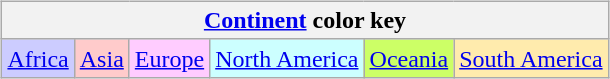<table border="0" width="100%">
<tr>
<td colspan="2" align="center"><br><table class="wikitable">
<tr>
<th colspan="6" align="center"><a href='#'>Continent</a> color key</th>
</tr>
<tr>
<td bgcolor="#CCCCFF"><a href='#'>Africa</a></td>
<td bgcolor="#FFCBCB"><a href='#'>Asia</a></td>
<td bgcolor="#FFCCFF"><a href='#'>Europe</a></td>
<td bgcolor="#CCFFFF"><a href='#'>North America</a></td>
<td bgcolor="#CCFF66"><a href='#'>Oceania</a></td>
<td bgcolor="#FFEBAD"><a href='#'>South America</a></td>
</tr>
</table>
</td>
</tr>
</table>
